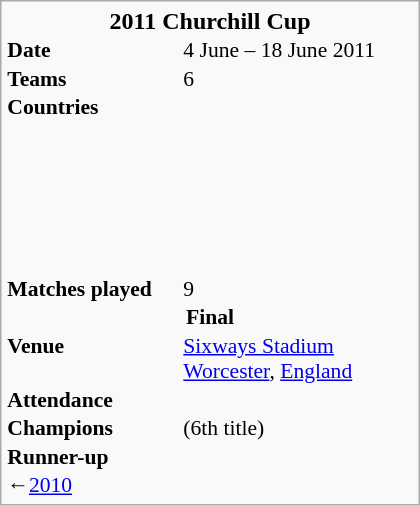<table class="infobox" width="280" cellspacing="0" style="font-size: 90%;">
<tr>
<th colspan="2" style="font-size: medium;">2011 Churchill Cup</th>
</tr>
<tr>
<td><strong>Date</strong></td>
<td>4 June – 18 June 2011</td>
</tr>
<tr>
<td><strong>Teams</strong></td>
<td>6</td>
</tr>
<tr>
<td><strong>Countries</strong></td>
<td><br><br><br>
<br>
<br>
<br>
<br></td>
</tr>
<tr>
<td><strong>Matches played</strong></td>
<td>9</td>
</tr>
<tr>
<td colspan=2 style="text-align: center;"><strong>Final</strong></td>
</tr>
<tr>
<td><strong>Venue</strong></td>
<td><a href='#'>Sixways Stadium</a><br> <a href='#'>Worcester</a>, <a href='#'>England</a></td>
</tr>
<tr>
<td><strong>Attendance</strong></td>
<td></td>
</tr>
<tr>
<td><strong>Champions</strong></td>
<td> (6th title)</td>
</tr>
<tr>
<td><strong>Runner-up</strong></td>
<td></td>
</tr>
<tr>
<td>←<a href='#'>2010</a></td>
</tr>
</table>
